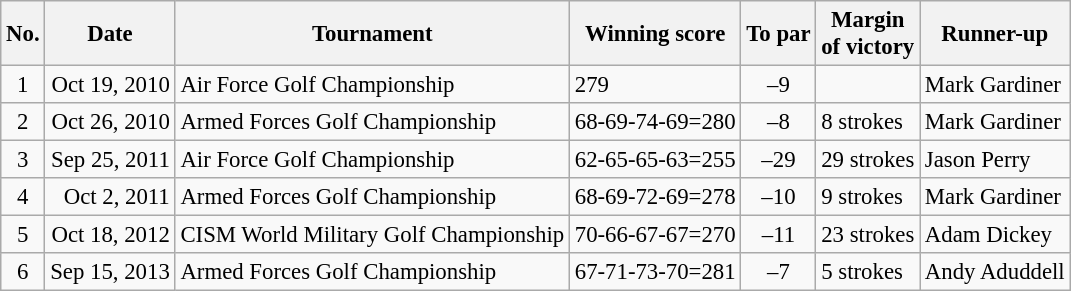<table class="wikitable" style="font-size:95%;">
<tr>
<th>No.</th>
<th>Date</th>
<th>Tournament</th>
<th>Winning score</th>
<th>To par</th>
<th>Margin<br>of victory</th>
<th>Runner-up</th>
</tr>
<tr>
<td align=center>1</td>
<td align=right>Oct 19, 2010</td>
<td>Air Force Golf Championship</td>
<td>279</td>
<td align=center>–9</td>
<td></td>
<td>Mark Gardiner</td>
</tr>
<tr>
<td align=center>2</td>
<td align=right>Oct 26, 2010</td>
<td>Armed Forces Golf Championship</td>
<td>68-69-74-69=280</td>
<td align=center>–8</td>
<td>8 strokes</td>
<td>Mark Gardiner</td>
</tr>
<tr>
<td align=center>3</td>
<td align=right>Sep 25, 2011</td>
<td>Air Force Golf Championship</td>
<td>62-65-65-63=255</td>
<td align=center>–29</td>
<td>29 strokes</td>
<td>Jason Perry</td>
</tr>
<tr>
<td align=center>4</td>
<td align=right>Oct 2, 2011</td>
<td>Armed Forces Golf Championship</td>
<td>68-69-72-69=278</td>
<td align=center>–10</td>
<td>9 strokes</td>
<td>Mark Gardiner</td>
</tr>
<tr>
<td align=center>5</td>
<td align=right>Oct 18, 2012</td>
<td>CISM World Military Golf Championship</td>
<td>70-66-67-67=270</td>
<td align=center>–11</td>
<td>23 strokes</td>
<td>Adam Dickey</td>
</tr>
<tr>
<td align=center>6</td>
<td align=right>Sep 15, 2013</td>
<td>Armed Forces Golf Championship</td>
<td>67-71-73-70=281</td>
<td align=center>–7</td>
<td>5 strokes</td>
<td>Andy Aduddell</td>
</tr>
</table>
